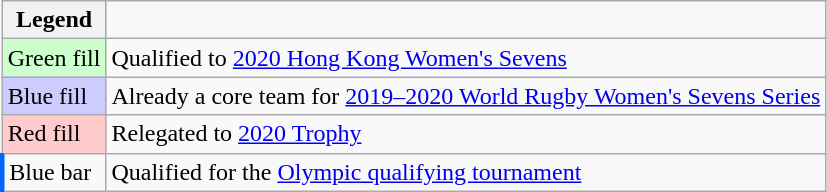<table class="wikitable">
<tr>
<th>Legend</th>
</tr>
<tr>
<td bgcolor=ccffcc>Green fill</td>
<td>Qualified to <a href='#'>2020 Hong Kong Women's Sevens</a></td>
</tr>
<tr>
<td bgcolor=ccccff>Blue fill</td>
<td>Already a core team for <a href='#'>2019–2020 World Rugby Women's Sevens Series</a></td>
</tr>
<tr>
<td bgcolor=ffcccc>Red fill</td>
<td>Relegated to <a href='#'>2020 Trophy</a></td>
</tr>
<tr>
<td style="border-left:3px solid #06f;">Blue bar</td>
<td>Qualified for the <a href='#'>Olympic qualifying tournament</a></td>
</tr>
</table>
